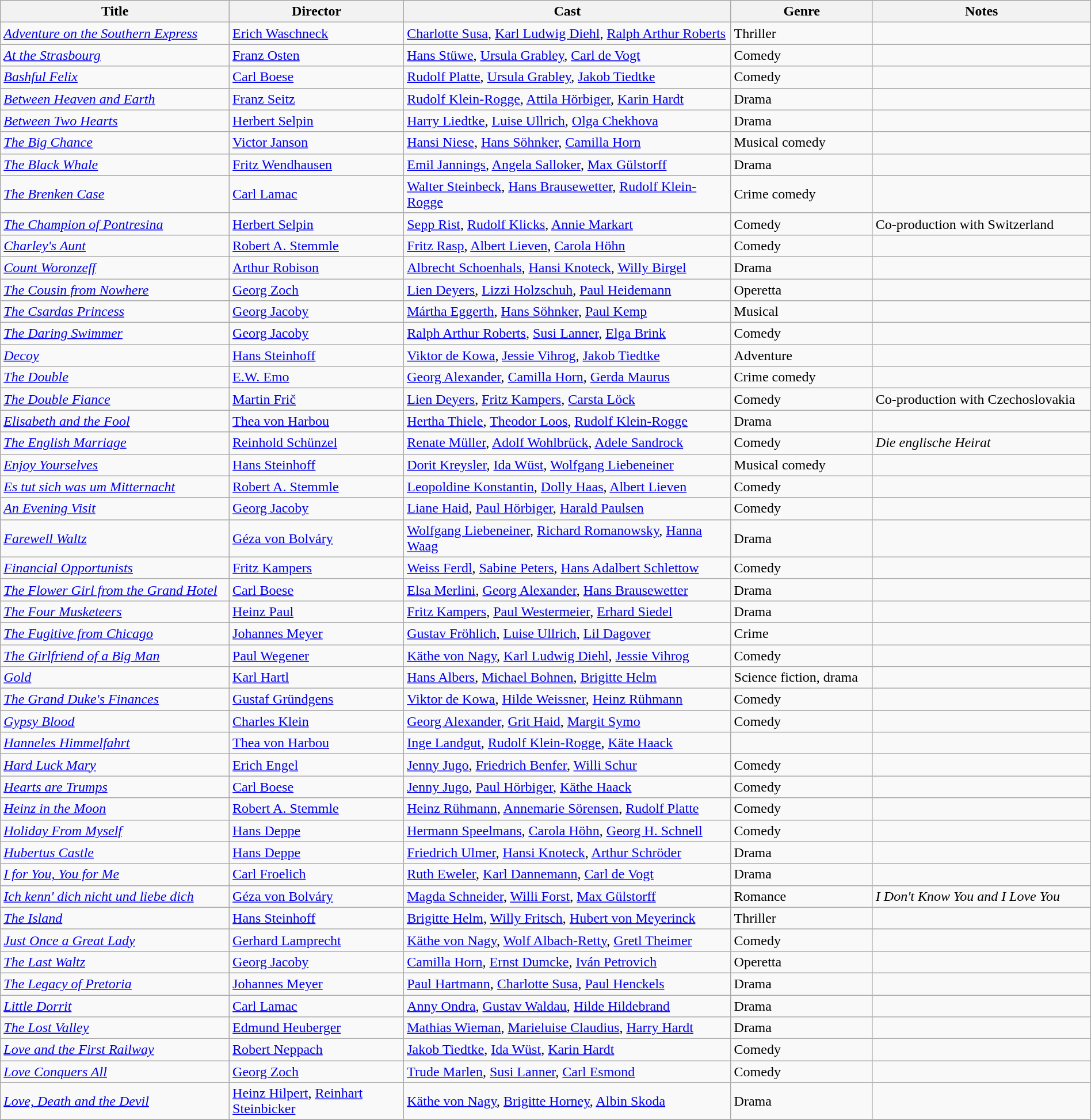<table class="wikitable" style="width:100%;">
<tr>
<th style="width:21%;">Title</th>
<th style="width:16%;">Director</th>
<th style="width:30%;">Cast</th>
<th style="width:13%;">Genre</th>
<th style="width:20%;">Notes</th>
</tr>
<tr>
<td><em><a href='#'>Adventure on the Southern Express</a></em></td>
<td><a href='#'>Erich Waschneck</a></td>
<td><a href='#'>Charlotte Susa</a>, <a href='#'>Karl Ludwig Diehl</a>, <a href='#'>Ralph Arthur Roberts</a></td>
<td>Thriller</td>
<td></td>
</tr>
<tr>
<td><em><a href='#'>At the Strasbourg</a></em></td>
<td><a href='#'>Franz Osten</a></td>
<td><a href='#'>Hans Stüwe</a>, <a href='#'>Ursula Grabley</a>, <a href='#'>Carl de Vogt</a></td>
<td>Comedy</td>
<td></td>
</tr>
<tr>
<td><em><a href='#'>Bashful Felix</a></em></td>
<td><a href='#'>Carl Boese</a></td>
<td><a href='#'>Rudolf Platte</a>, <a href='#'>Ursula Grabley</a>, <a href='#'>Jakob Tiedtke</a></td>
<td>Comedy</td>
<td></td>
</tr>
<tr>
<td><em><a href='#'>Between Heaven and Earth</a></em></td>
<td><a href='#'>Franz Seitz</a></td>
<td><a href='#'>Rudolf Klein-Rogge</a>, <a href='#'>Attila Hörbiger</a>, <a href='#'>Karin Hardt</a></td>
<td>Drama</td>
<td></td>
</tr>
<tr>
<td><em><a href='#'>Between Two Hearts</a></em></td>
<td><a href='#'>Herbert Selpin</a></td>
<td><a href='#'>Harry Liedtke</a>, <a href='#'>Luise Ullrich</a>, <a href='#'>Olga Chekhova</a></td>
<td>Drama</td>
<td></td>
</tr>
<tr>
<td><em><a href='#'>The Big Chance</a></em></td>
<td><a href='#'>Victor Janson</a></td>
<td><a href='#'>Hansi Niese</a>, <a href='#'>Hans Söhnker</a>, <a href='#'>Camilla Horn</a></td>
<td>Musical comedy</td>
<td></td>
</tr>
<tr>
<td><em><a href='#'>The Black Whale</a></em></td>
<td><a href='#'>Fritz Wendhausen</a></td>
<td><a href='#'>Emil Jannings</a>, <a href='#'>Angela Salloker</a>, <a href='#'>Max Gülstorff</a></td>
<td>Drama</td>
<td></td>
</tr>
<tr>
<td><em><a href='#'>The Brenken Case</a></em></td>
<td><a href='#'>Carl Lamac</a></td>
<td><a href='#'>Walter Steinbeck</a>, <a href='#'>Hans Brausewetter</a>, <a href='#'>Rudolf Klein-Rogge</a></td>
<td>Crime comedy</td>
<td></td>
</tr>
<tr>
<td><em><a href='#'>The Champion of Pontresina</a></em></td>
<td><a href='#'>Herbert Selpin</a></td>
<td><a href='#'>Sepp Rist</a>, <a href='#'>Rudolf Klicks</a>, <a href='#'>Annie Markart</a></td>
<td>Comedy</td>
<td>Co-production with Switzerland</td>
</tr>
<tr>
<td><em><a href='#'>Charley's Aunt</a></em></td>
<td><a href='#'>Robert A. Stemmle</a></td>
<td><a href='#'>Fritz Rasp</a>, <a href='#'>Albert Lieven</a>, <a href='#'>Carola Höhn</a></td>
<td>Comedy</td>
<td></td>
</tr>
<tr>
<td><em><a href='#'>Count Woronzeff</a></em></td>
<td><a href='#'>Arthur Robison</a></td>
<td><a href='#'>Albrecht Schoenhals</a>, <a href='#'>Hansi Knoteck</a>, <a href='#'>Willy Birgel</a></td>
<td>Drama</td>
<td></td>
</tr>
<tr>
<td><em><a href='#'>The Cousin from Nowhere</a></em></td>
<td><a href='#'>Georg Zoch</a></td>
<td><a href='#'>Lien Deyers</a>, <a href='#'>Lizzi Holzschuh</a>, <a href='#'>Paul Heidemann</a></td>
<td>Operetta</td>
<td></td>
</tr>
<tr>
<td><em><a href='#'>The Csardas Princess</a></em></td>
<td><a href='#'>Georg Jacoby</a></td>
<td><a href='#'>Mártha Eggerth</a>, <a href='#'>Hans Söhnker</a>, <a href='#'>Paul Kemp</a></td>
<td>Musical</td>
<td></td>
</tr>
<tr>
<td><em><a href='#'>The Daring Swimmer</a></em></td>
<td><a href='#'>Georg Jacoby</a></td>
<td><a href='#'>Ralph Arthur Roberts</a>, <a href='#'>Susi Lanner</a>, <a href='#'>Elga Brink</a></td>
<td>Comedy</td>
<td></td>
</tr>
<tr>
<td><em><a href='#'>Decoy</a></em></td>
<td><a href='#'>Hans Steinhoff</a></td>
<td><a href='#'>Viktor de Kowa</a>, <a href='#'>Jessie Vihrog</a>, <a href='#'>Jakob Tiedtke</a></td>
<td>Adventure</td>
<td></td>
</tr>
<tr>
<td><em><a href='#'>The Double</a></em></td>
<td><a href='#'>E.W. Emo</a></td>
<td><a href='#'>Georg Alexander</a>, <a href='#'>Camilla Horn</a>, <a href='#'>Gerda Maurus</a></td>
<td>Crime comedy</td>
<td></td>
</tr>
<tr>
<td><em><a href='#'>The Double Fiance</a></em></td>
<td><a href='#'>Martin Frič</a></td>
<td><a href='#'>Lien Deyers</a>, <a href='#'>Fritz Kampers</a>, <a href='#'>Carsta Löck</a></td>
<td>Comedy</td>
<td>Co-production with Czechoslovakia</td>
</tr>
<tr>
<td><em><a href='#'>Elisabeth and the Fool</a></em></td>
<td><a href='#'>Thea von Harbou</a></td>
<td><a href='#'>Hertha Thiele</a>, <a href='#'>Theodor Loos</a>, <a href='#'>Rudolf Klein-Rogge</a></td>
<td>Drama</td>
<td></td>
</tr>
<tr>
<td><em><a href='#'>The English Marriage</a></em></td>
<td><a href='#'>Reinhold Schünzel</a></td>
<td><a href='#'>Renate Müller</a>, <a href='#'>Adolf Wohlbrück</a>, <a href='#'>Adele Sandrock</a></td>
<td>Comedy</td>
<td><em>Die englische Heirat</em></td>
</tr>
<tr>
<td><em><a href='#'>Enjoy Yourselves</a></em></td>
<td><a href='#'>Hans Steinhoff</a></td>
<td><a href='#'>Dorit Kreysler</a>, <a href='#'>Ida Wüst</a>, <a href='#'>Wolfgang Liebeneiner</a></td>
<td>Musical comedy</td>
<td></td>
</tr>
<tr>
<td><em><a href='#'>Es tut sich was um Mitternacht</a></em></td>
<td><a href='#'>Robert A. Stemmle</a></td>
<td><a href='#'>Leopoldine Konstantin</a>, <a href='#'>Dolly Haas</a>, <a href='#'>Albert Lieven</a></td>
<td>Comedy</td>
<td></td>
</tr>
<tr>
<td><em><a href='#'>An Evening Visit</a></em></td>
<td><a href='#'>Georg Jacoby</a></td>
<td><a href='#'>Liane Haid</a>, <a href='#'>Paul Hörbiger</a>, <a href='#'>Harald Paulsen</a></td>
<td>Comedy</td>
<td></td>
</tr>
<tr>
<td><em><a href='#'>Farewell Waltz</a></em></td>
<td><a href='#'>Géza von Bolváry</a></td>
<td><a href='#'>Wolfgang Liebeneiner</a>, <a href='#'>Richard Romanowsky</a>, <a href='#'>Hanna Waag</a></td>
<td>Drama</td>
<td></td>
</tr>
<tr>
<td><em><a href='#'>Financial Opportunists</a></em></td>
<td><a href='#'>Fritz Kampers</a></td>
<td><a href='#'>Weiss Ferdl</a>, <a href='#'>Sabine Peters</a>, <a href='#'>Hans Adalbert Schlettow</a></td>
<td>Comedy</td>
<td></td>
</tr>
<tr>
<td><em><a href='#'>The Flower Girl from the Grand Hotel</a></em></td>
<td><a href='#'>Carl Boese</a></td>
<td><a href='#'>Elsa Merlini</a>, <a href='#'>Georg Alexander</a>, <a href='#'>Hans Brausewetter</a></td>
<td>Drama</td>
<td></td>
</tr>
<tr>
<td><em><a href='#'>The Four Musketeers</a></em></td>
<td><a href='#'>Heinz Paul</a></td>
<td><a href='#'>Fritz Kampers</a>, <a href='#'>Paul Westermeier</a>, <a href='#'>Erhard Siedel</a></td>
<td>Drama</td>
<td></td>
</tr>
<tr>
<td><em><a href='#'>The Fugitive from Chicago</a></em></td>
<td><a href='#'>Johannes Meyer</a></td>
<td><a href='#'>Gustav Fröhlich</a>, <a href='#'>Luise Ullrich</a>, <a href='#'>Lil Dagover</a></td>
<td>Crime</td>
<td></td>
</tr>
<tr>
<td><em><a href='#'>The Girlfriend of a Big Man</a></em></td>
<td><a href='#'>Paul Wegener</a></td>
<td><a href='#'>Käthe von Nagy</a>, <a href='#'>Karl Ludwig Diehl</a>, <a href='#'>Jessie Vihrog</a></td>
<td>Comedy</td>
<td></td>
</tr>
<tr>
<td><em><a href='#'>Gold</a></em></td>
<td><a href='#'>Karl Hartl</a></td>
<td><a href='#'>Hans Albers</a>, <a href='#'>Michael Bohnen</a>, <a href='#'>Brigitte Helm</a></td>
<td>Science fiction, drama</td>
<td></td>
</tr>
<tr>
<td><em><a href='#'>The Grand Duke's Finances</a></em></td>
<td><a href='#'>Gustaf Gründgens</a></td>
<td><a href='#'>Viktor de Kowa</a>, <a href='#'>Hilde Weissner</a>, <a href='#'>Heinz Rühmann</a></td>
<td>Comedy</td>
<td></td>
</tr>
<tr>
<td><em><a href='#'>Gypsy Blood</a></em></td>
<td><a href='#'>Charles Klein</a></td>
<td><a href='#'>Georg Alexander</a>, <a href='#'>Grit Haid</a>, <a href='#'>Margit Symo</a></td>
<td>Comedy</td>
<td></td>
</tr>
<tr>
<td><em><a href='#'>Hanneles Himmelfahrt</a></em></td>
<td><a href='#'>Thea von Harbou</a></td>
<td><a href='#'>Inge Landgut</a>, <a href='#'>Rudolf Klein-Rogge</a>, <a href='#'>Käte Haack</a></td>
<td></td>
<td></td>
</tr>
<tr>
<td><em><a href='#'>Hard Luck Mary</a></em></td>
<td><a href='#'>Erich Engel</a></td>
<td><a href='#'>Jenny Jugo</a>, <a href='#'>Friedrich Benfer</a>, <a href='#'>Willi Schur</a></td>
<td>Comedy</td>
<td></td>
</tr>
<tr>
<td><em><a href='#'>Hearts are Trumps</a></em></td>
<td><a href='#'>Carl Boese</a></td>
<td><a href='#'>Jenny Jugo</a>, <a href='#'>Paul Hörbiger</a>, <a href='#'>Käthe Haack</a></td>
<td>Comedy</td>
<td></td>
</tr>
<tr>
<td><em><a href='#'>Heinz in the Moon</a></em></td>
<td><a href='#'>Robert A. Stemmle</a></td>
<td><a href='#'>Heinz Rühmann</a>, <a href='#'>Annemarie Sörensen</a>, <a href='#'>Rudolf Platte</a></td>
<td>Comedy</td>
<td></td>
</tr>
<tr>
<td><em><a href='#'>Holiday From Myself</a></em></td>
<td><a href='#'>Hans Deppe</a></td>
<td><a href='#'>Hermann Speelmans</a>, <a href='#'>Carola Höhn</a>, <a href='#'>Georg H. Schnell</a></td>
<td>Comedy</td>
<td></td>
</tr>
<tr>
<td><em><a href='#'>Hubertus Castle</a></em></td>
<td><a href='#'>Hans Deppe</a></td>
<td><a href='#'>Friedrich Ulmer</a>, <a href='#'>Hansi Knoteck</a>, <a href='#'>Arthur Schröder</a></td>
<td>Drama</td>
<td></td>
</tr>
<tr>
<td><em><a href='#'>I for You, You for Me</a></em></td>
<td><a href='#'>Carl Froelich</a></td>
<td><a href='#'>Ruth Eweler</a>, <a href='#'>Karl Dannemann</a>, <a href='#'>Carl de Vogt</a></td>
<td>Drama</td>
<td></td>
</tr>
<tr>
<td><em><a href='#'>Ich kenn' dich nicht und liebe dich</a></em></td>
<td><a href='#'>Géza von Bolváry</a></td>
<td><a href='#'>Magda Schneider</a>, <a href='#'>Willi Forst</a>, <a href='#'>Max Gülstorff</a></td>
<td>Romance</td>
<td><em>I Don't Know You and I Love You</em></td>
</tr>
<tr>
<td><em><a href='#'>The Island</a></em></td>
<td><a href='#'>Hans Steinhoff</a></td>
<td><a href='#'>Brigitte Helm</a>, <a href='#'>Willy Fritsch</a>, <a href='#'>Hubert von Meyerinck</a></td>
<td>Thriller</td>
<td></td>
</tr>
<tr>
<td><em><a href='#'>Just Once a Great Lady</a></em></td>
<td><a href='#'>Gerhard Lamprecht</a></td>
<td><a href='#'>Käthe von Nagy</a>, <a href='#'>Wolf Albach-Retty</a>, <a href='#'>Gretl Theimer</a></td>
<td>Comedy</td>
<td></td>
</tr>
<tr>
<td><em><a href='#'>The Last Waltz</a></em></td>
<td><a href='#'>Georg Jacoby</a></td>
<td><a href='#'>Camilla Horn</a>, <a href='#'>Ernst Dumcke</a>, <a href='#'>Iván Petrovich</a></td>
<td>Operetta</td>
<td></td>
</tr>
<tr>
<td><em><a href='#'>The Legacy of Pretoria</a></em></td>
<td><a href='#'>Johannes Meyer</a></td>
<td><a href='#'>Paul Hartmann</a>, <a href='#'>Charlotte Susa</a>, <a href='#'>Paul Henckels</a></td>
<td>Drama</td>
<td></td>
</tr>
<tr>
<td><em><a href='#'>Little Dorrit</a></em></td>
<td><a href='#'>Carl Lamac</a></td>
<td><a href='#'>Anny Ondra</a>, <a href='#'>Gustav Waldau</a>, <a href='#'>Hilde Hildebrand</a></td>
<td>Drama</td>
<td></td>
</tr>
<tr>
<td><em><a href='#'>The Lost Valley</a></em></td>
<td><a href='#'>Edmund Heuberger</a></td>
<td><a href='#'>Mathias Wieman</a>, <a href='#'>Marieluise Claudius</a>, <a href='#'>Harry Hardt</a></td>
<td>Drama</td>
<td></td>
</tr>
<tr>
<td><em><a href='#'>Love and the First Railway</a></em></td>
<td><a href='#'>Robert Neppach</a></td>
<td><a href='#'>Jakob Tiedtke</a>, <a href='#'>Ida Wüst</a>, <a href='#'>Karin Hardt</a></td>
<td>Comedy</td>
<td></td>
</tr>
<tr>
<td><em><a href='#'>Love Conquers All</a></em></td>
<td><a href='#'>Georg Zoch</a></td>
<td><a href='#'>Trude Marlen</a>, <a href='#'>Susi Lanner</a>, <a href='#'>Carl Esmond</a></td>
<td>Comedy</td>
<td></td>
</tr>
<tr>
<td><em><a href='#'>Love, Death and the Devil</a></em></td>
<td><a href='#'>Heinz Hilpert</a>, <a href='#'>Reinhart Steinbicker</a></td>
<td><a href='#'>Käthe von Nagy</a>, <a href='#'>Brigitte Horney</a>, <a href='#'>Albin Skoda</a></td>
<td>Drama</td>
<td></td>
</tr>
<tr>
</tr>
</table>
